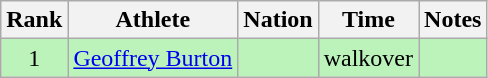<table class="wikitable sortable" style="text-align:center">
<tr>
<th>Rank</th>
<th>Athlete</th>
<th>Nation</th>
<th>Time</th>
<th>Notes</th>
</tr>
<tr bgcolor=bbf3bb>
<td>1</td>
<td align=left><a href='#'>Geoffrey Burton</a></td>
<td align=left></td>
<td>walkover</td>
<td></td>
</tr>
</table>
